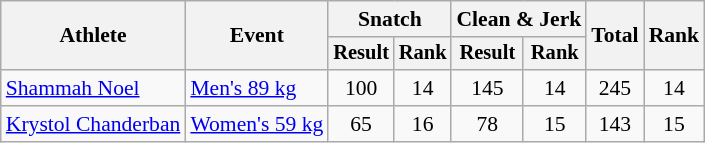<table class="wikitable" style="font-size:90%">
<tr>
<th rowspan=2>Athlete</th>
<th rowspan=2>Event</th>
<th colspan="2">Snatch</th>
<th colspan="2">Clean & Jerk</th>
<th rowspan="2">Total</th>
<th rowspan="2">Rank</th>
</tr>
<tr style="font-size:95%">
<th>Result</th>
<th>Rank</th>
<th>Result</th>
<th>Rank</th>
</tr>
<tr align=center>
<td align=left><a href='#'>Shammah Noel</a></td>
<td align=left><a href='#'>Men's 89 kg</a></td>
<td>100</td>
<td>14</td>
<td>145</td>
<td>14</td>
<td>245</td>
<td>14</td>
</tr>
<tr align=center>
<td align=left><a href='#'>Krystol Chanderban</a></td>
<td align=left><a href='#'>Women's 59 kg</a></td>
<td>65</td>
<td>16</td>
<td>78</td>
<td>15</td>
<td>143</td>
<td>15</td>
</tr>
</table>
